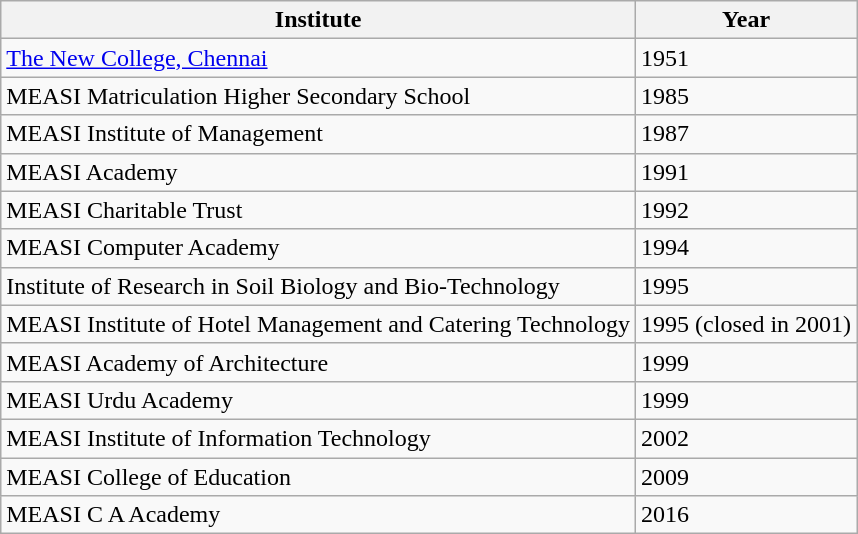<table class="wikitable sortable">
<tr>
<th>Institute</th>
<th>Year</th>
</tr>
<tr>
<td><a href='#'>The New College, Chennai</a></td>
<td>1951</td>
</tr>
<tr>
<td>MEASI Matriculation Higher Secondary School</td>
<td>1985</td>
</tr>
<tr>
<td>MEASI Institute of Management</td>
<td>1987</td>
</tr>
<tr>
<td>MEASI Academy</td>
<td>1991</td>
</tr>
<tr>
<td>MEASI Charitable Trust</td>
<td>1992</td>
</tr>
<tr>
<td>MEASI Computer Academy</td>
<td>1994</td>
</tr>
<tr>
<td>Institute of Research in Soil Biology and Bio-Technology</td>
<td>1995</td>
</tr>
<tr>
<td>MEASI Institute of Hotel Management and Catering Technology</td>
<td>1995 (closed in 2001)</td>
</tr>
<tr>
<td>MEASI Academy of Architecture</td>
<td>1999</td>
</tr>
<tr>
<td>MEASI Urdu Academy</td>
<td>1999</td>
</tr>
<tr>
<td>MEASI Institute of Information Technology</td>
<td>2002</td>
</tr>
<tr>
<td>MEASI College of Education</td>
<td>2009</td>
</tr>
<tr>
<td>MEASI C A Academy</td>
<td>2016</td>
</tr>
</table>
